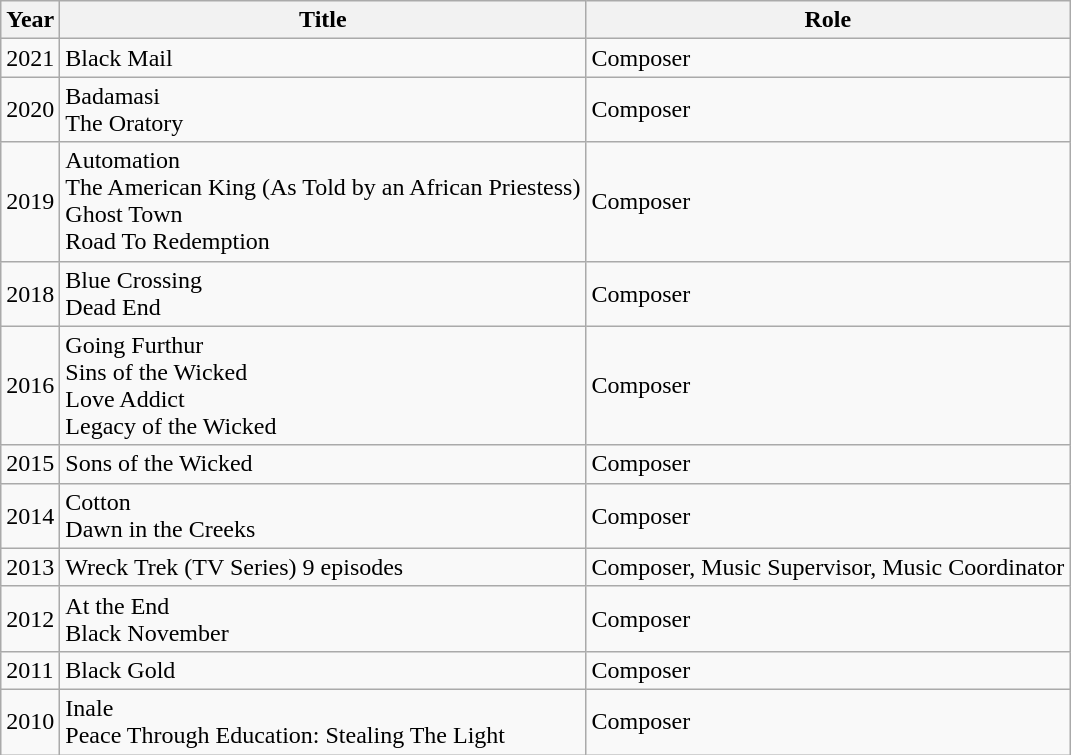<table class="wikitable sortable">
<tr>
<th>Year</th>
<th>Title</th>
<th>Role</th>
</tr>
<tr>
<td>2021</td>
<td>Black Mail</td>
<td>Composer</td>
</tr>
<tr>
<td>2020</td>
<td>Badamasi<br>The Oratory</td>
<td>Composer</td>
</tr>
<tr>
<td>2019</td>
<td>Automation<br>The American King (As Told by an African Priestess)<br>Ghost Town<br>Road To Redemption</td>
<td>Composer</td>
</tr>
<tr>
<td>2018</td>
<td>Blue Crossing<br>Dead End</td>
<td>Composer</td>
</tr>
<tr>
<td>2016</td>
<td>Going Furthur<br>Sins of the Wicked<br>Love Addict<br>Legacy of the Wicked</td>
<td>Composer</td>
</tr>
<tr>
<td>2015</td>
<td>Sons of the Wicked</td>
<td>Composer</td>
</tr>
<tr>
<td>2014</td>
<td>Cotton<br>Dawn in the Creeks</td>
<td>Composer</td>
</tr>
<tr>
<td>2013</td>
<td>Wreck Trek (TV Series) 9 episodes</td>
<td>Composer, Music Supervisor, Music Coordinator</td>
</tr>
<tr>
<td>2012</td>
<td>At the End<br>Black November</td>
<td>Composer</td>
</tr>
<tr>
<td>2011</td>
<td>Black Gold</td>
<td>Composer</td>
</tr>
<tr>
<td>2010</td>
<td>Inale<br>Peace Through Education: Stealing The Light</td>
<td>Composer</td>
</tr>
</table>
